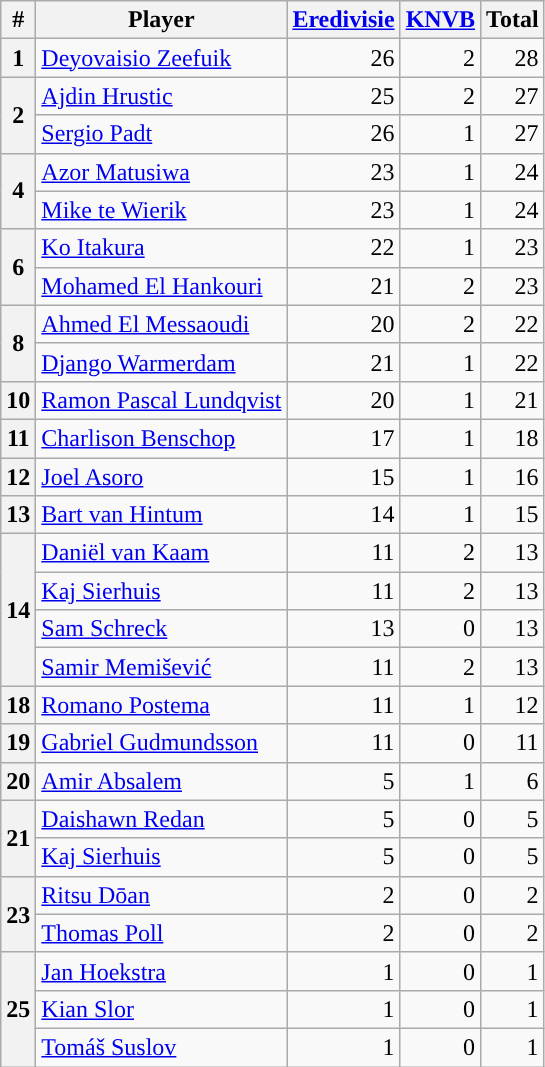<table class="wikitable" style="text-align:right;">
<tr>
<th>#</th>
<th>Player</th>
<th><a href='#'>Eredivisie</a></th>
<th><a href='#'>KNVB</a></th>
<th>Total</th>
</tr>
<tr>
<th align=center>1</th>
<td align=left> <a href='#'>Deyovaisio Zeefuik</a></td>
<td>26</td>
<td>2</td>
<td>28</td>
</tr>
<tr>
<th rowspan=2 align=center>2</th>
<td align=left> <a href='#'>Ajdin Hrustic</a></td>
<td>25</td>
<td>2</td>
<td>27</td>
</tr>
<tr>
<td align=left> <a href='#'>Sergio Padt</a></td>
<td>26</td>
<td>1</td>
<td>27</td>
</tr>
<tr>
<th rowspan=2 align=center>4</th>
<td align=left> <a href='#'>Azor Matusiwa</a></td>
<td>23</td>
<td>1</td>
<td>24</td>
</tr>
<tr>
<td align=left> <a href='#'>Mike te Wierik</a></td>
<td>23</td>
<td>1</td>
<td>24</td>
</tr>
<tr>
<th rowspan=2 align=center>6</th>
<td align=left> <a href='#'>Ko Itakura</a></td>
<td>22</td>
<td>1</td>
<td>23</td>
</tr>
<tr>
<td align=left> <a href='#'>Mohamed El Hankouri</a></td>
<td>21</td>
<td>2</td>
<td>23</td>
</tr>
<tr>
<th rowspan=2 align=center>8</th>
<td align=left> <a href='#'>Ahmed El Messaoudi</a></td>
<td>20</td>
<td>2</td>
<td>22</td>
</tr>
<tr>
<td align=left> <a href='#'>Django Warmerdam</a></td>
<td>21</td>
<td>1</td>
<td>22</td>
</tr>
<tr>
<th align=center>10</th>
<td align=left> <a href='#'>Ramon Pascal Lundqvist</a></td>
<td>20</td>
<td>1</td>
<td>21</td>
</tr>
<tr>
<th align=center>11</th>
<td align=left> <a href='#'>Charlison Benschop</a></td>
<td>17</td>
<td>1</td>
<td>18</td>
</tr>
<tr>
<th align=center>12</th>
<td align=left> <a href='#'>Joel Asoro</a></td>
<td>15</td>
<td>1</td>
<td>16</td>
</tr>
<tr>
<th align=center>13</th>
<td align=left> <a href='#'>Bart van Hintum</a></td>
<td>14</td>
<td>1</td>
<td>15</td>
</tr>
<tr>
<th rowspan=4 align=center>14</th>
<td align=left> <a href='#'>Daniël van Kaam</a></td>
<td>11</td>
<td>2</td>
<td>13</td>
</tr>
<tr>
<td align=left> <a href='#'>Kaj Sierhuis</a></td>
<td>11</td>
<td>2</td>
<td>13</td>
</tr>
<tr>
<td align=left> <a href='#'>Sam Schreck</a></td>
<td>13</td>
<td>0</td>
<td>13</td>
</tr>
<tr>
<td align=left> <a href='#'>Samir Memišević</a></td>
<td>11</td>
<td>2</td>
<td>13</td>
</tr>
<tr>
<th align=center>18</th>
<td align=left> <a href='#'>Romano Postema</a></td>
<td>11</td>
<td>1</td>
<td>12</td>
</tr>
<tr>
<th align=center>19</th>
<td align=left> <a href='#'>Gabriel Gudmundsson</a></td>
<td>11</td>
<td>0</td>
<td>11</td>
</tr>
<tr>
<th align=center>20</th>
<td align=left> <a href='#'>Amir Absalem</a></td>
<td>5</td>
<td>1</td>
<td>6</td>
</tr>
<tr>
<th rowspan=2 align=center>21</th>
<td align=left> <a href='#'>Daishawn Redan</a></td>
<td>5</td>
<td>0</td>
<td>5</td>
</tr>
<tr>
<td align=left> <a href='#'>Kaj Sierhuis</a></td>
<td>5</td>
<td>0</td>
<td>5</td>
</tr>
<tr>
<th rowspan=2 align=center>23</th>
<td align=left> <a href='#'>Ritsu Dōan</a></td>
<td>2</td>
<td>0</td>
<td>2</td>
</tr>
<tr>
<td align=left> <a href='#'>Thomas Poll</a></td>
<td>2</td>
<td>0</td>
<td>2</td>
</tr>
<tr>
<th rowspan=3 align=center>25</th>
<td align=left> <a href='#'>Jan Hoekstra</a></td>
<td>1</td>
<td>0</td>
<td>1</td>
</tr>
<tr>
<td align=left> <a href='#'>Kian Slor</a></td>
<td>1</td>
<td>0</td>
<td>1</td>
</tr>
<tr>
<td align=left> <a href='#'>Tomáš Suslov</a></td>
<td>1</td>
<td>0</td>
<td>1</td>
</tr>
</table>
